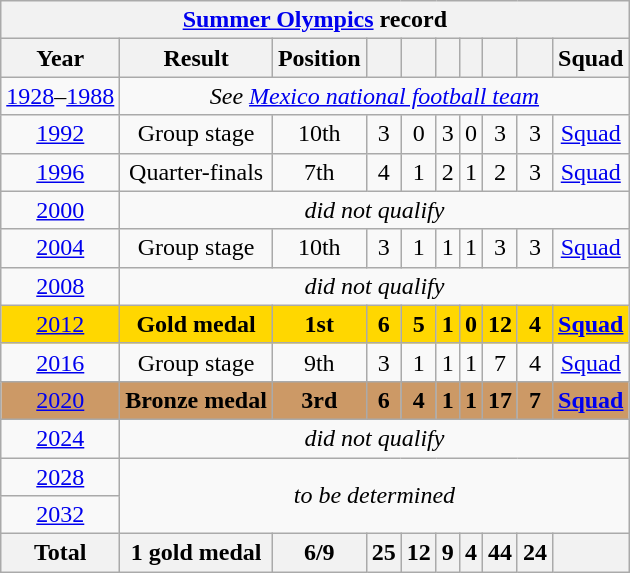<table class="wikitable" style="text-align: center;">
<tr>
<th colspan=10><a href='#'>Summer Olympics</a> record</th>
</tr>
<tr>
<th>Year</th>
<th>Result</th>
<th>Position</th>
<th></th>
<th></th>
<th></th>
<th></th>
<th></th>
<th></th>
<th>Squad</th>
</tr>
<tr>
<td><a href='#'>1928</a>–<a href='#'>1988</a></td>
<td colspan="9"><em>See <a href='#'>Mexico national football team</a></em></td>
</tr>
<tr>
<td> <a href='#'>1992</a></td>
<td>Group stage</td>
<td>10th</td>
<td>3</td>
<td>0</td>
<td>3</td>
<td>0</td>
<td>3</td>
<td>3</td>
<td><a href='#'>Squad</a></td>
</tr>
<tr>
<td> <a href='#'>1996</a></td>
<td>Quarter-finals</td>
<td>7th</td>
<td>4</td>
<td>1</td>
<td>2</td>
<td>1</td>
<td>2</td>
<td>3</td>
<td><a href='#'>Squad</a></td>
</tr>
<tr>
<td> <a href='#'>2000</a></td>
<td colspan=9><em>did not qualify</em></td>
</tr>
<tr>
<td> <a href='#'>2004</a></td>
<td>Group stage</td>
<td>10th</td>
<td>3</td>
<td>1</td>
<td>1</td>
<td>1</td>
<td>3</td>
<td>3</td>
<td><a href='#'>Squad</a></td>
</tr>
<tr>
<td> <a href='#'>2008</a></td>
<td colspan=9><em>did not qualify</em></td>
</tr>
<tr bgcolor=gold>
<td> <a href='#'>2012</a></td>
<td><strong>Gold medal</strong></td>
<td><strong>1st</strong></td>
<td><strong>6</strong></td>
<td><strong>5</strong></td>
<td><strong>1</strong></td>
<td><strong>0</strong></td>
<td><strong>12</strong></td>
<td><strong>4</strong></td>
<td><strong><a href='#'>Squad</a></strong></td>
</tr>
<tr>
<td> <a href='#'>2016</a></td>
<td>Group stage</td>
<td>9th</td>
<td>3</td>
<td>1</td>
<td>1</td>
<td>1</td>
<td>7</td>
<td>4</td>
<td><a href='#'>Squad</a></td>
</tr>
<tr bgcolor=#cc9966>
<td> <a href='#'>2020</a></td>
<td><strong>Bronze medal</strong></td>
<td><strong>3rd</strong></td>
<td><strong>6</strong></td>
<td><strong>4</strong></td>
<td><strong>1</strong></td>
<td><strong>1</strong></td>
<td><strong>17</strong></td>
<td><strong>7</strong></td>
<td><strong><a href='#'>Squad</a></strong></td>
</tr>
<tr>
<td> <a href='#'>2024</a></td>
<td colspan=9><em>did not qualify</em></td>
</tr>
<tr>
<td> <a href='#'>2028</a></td>
<td rowspan=2 colspan=9><em>to be determined</em></td>
</tr>
<tr>
<td> <a href='#'>2032</a></td>
</tr>
<tr>
<th>Total</th>
<th>1 gold medal</th>
<th>6/9</th>
<th>25</th>
<th>12</th>
<th>9</th>
<th>4</th>
<th>44</th>
<th>24</th>
<th></th>
</tr>
</table>
